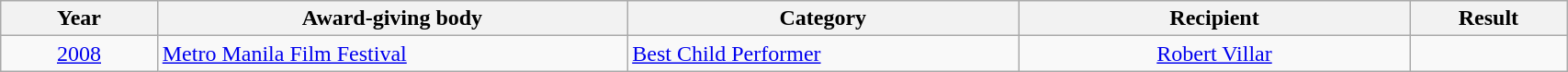<table | width="90%" class="wikitable sortable">
<tr>
<th width="10%">Year</th>
<th width="30%">Award-giving body</th>
<th width="25%">Category</th>
<th width="25%">Recipient</th>
<th width="10%">Result</th>
</tr>
<tr>
<td rowspan="9" align="center"><a href='#'>2008</a></td>
<td rowspan="9" align="left"><a href='#'>Metro Manila Film Festival</a></td>
<td align="left"><a href='#'>Best Child Performer</a></td>
<td align="center"><a href='#'>Robert Villar</a></td>
<td></td>
</tr>
</table>
